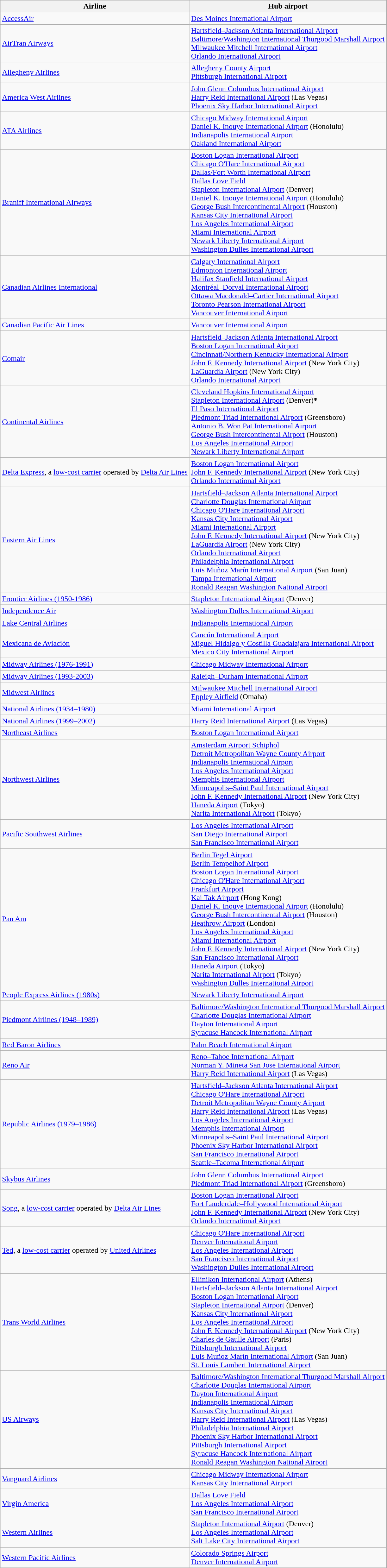<table class="wikitable">
<tr>
<th>Airline</th>
<th>Hub airport</th>
</tr>
<tr>
<td> <a href='#'>AccessAir</a></td>
<td> <a href='#'>Des Moines International Airport</a></td>
</tr>
<tr>
<td> <a href='#'>AirTran Airways</a></td>
<td> <a href='#'>Hartsfield–Jackson Atlanta International Airport</a><br> <a href='#'>Baltimore/Washington International Thurgood Marshall Airport</a><br> <a href='#'>Milwaukee Mitchell International Airport</a><br> <a href='#'>Orlando International Airport</a></td>
</tr>
<tr>
<td> <a href='#'>Allegheny Airlines</a></td>
<td> <a href='#'>Allegheny County Airport</a><br> <a href='#'>Pittsburgh International Airport</a></td>
</tr>
<tr>
<td> <a href='#'>America West Airlines</a></td>
<td> <a href='#'>John Glenn Columbus International Airport</a><br> <a href='#'>Harry Reid International Airport</a> (Las Vegas)<br> <a href='#'>Phoenix Sky Harbor International Airport</a></td>
</tr>
<tr>
<td> <a href='#'>ATA Airlines</a></td>
<td> <a href='#'>Chicago Midway International Airport</a><br> <a href='#'>Daniel K. Inouye International Airport</a> (Honolulu)<br> <a href='#'>Indianapolis International Airport</a><br> <a href='#'>Oakland International Airport</a></td>
</tr>
<tr>
<td> <a href='#'>Braniff International Airways</a></td>
<td> <a href='#'>Boston Logan International Airport</a><br> <a href='#'>Chicago O'Hare International Airport</a><br> <a href='#'>Dallas/Fort Worth International Airport</a><br> <a href='#'>Dallas Love Field</a><br> <a href='#'>Stapleton International Airport</a> (Denver)<br> <a href='#'>Daniel K. Inouye International Airport</a> (Honolulu)<br> <a href='#'>George Bush Intercontinental Airport</a> (Houston)<br> <a href='#'>Kansas City International Airport</a><br> <a href='#'>Los Angeles International Airport</a><br> <a href='#'>Miami International Airport</a><br> <a href='#'>Newark Liberty International Airport</a><br> <a href='#'>Washington Dulles International Airport</a></td>
</tr>
<tr>
<td> <a href='#'>Canadian Airlines International</a></td>
<td> <a href='#'>Calgary International Airport</a><br> <a href='#'>Edmonton International Airport</a><br> <a href='#'>Halifax Stanfield International Airport</a><br> <a href='#'>Montréal–Dorval International Airport</a><br> <a href='#'>Ottawa Macdonald–Cartier International Airport</a><br> <a href='#'>Toronto Pearson International Airport</a><br> <a href='#'>Vancouver International Airport</a></td>
</tr>
<tr>
<td> <a href='#'>Canadian Pacific Air Lines</a></td>
<td> <a href='#'>Vancouver International Airport</a></td>
</tr>
<tr>
<td> <a href='#'>Comair</a></td>
<td> <a href='#'>Hartsfield–Jackson Atlanta International Airport</a><br> <a href='#'>Boston Logan International Airport</a><br> <a href='#'>Cincinnati/Northern Kentucky International Airport</a><br> <a href='#'>John F. Kennedy International Airport</a> (New York City)<br> <a href='#'>LaGuardia Airport</a> (New York City)<br> <a href='#'>Orlando International Airport</a></td>
</tr>
<tr>
<td> <a href='#'>Continental Airlines</a></td>
<td> <a href='#'>Cleveland Hopkins International Airport</a><br> <a href='#'>Stapleton International Airport</a> (Denver)<strong>*</strong><br> <a href='#'>El Paso International Airport</a><br> <a href='#'>Piedmont Triad International Airport</a> (Greensboro)<br> <a href='#'>Antonio B. Won Pat International Airport</a><br> <a href='#'>George Bush Intercontinental Airport</a> (Houston)<br> <a href='#'>Los Angeles International Airport</a><br> <a href='#'>Newark Liberty International Airport</a></td>
</tr>
<tr>
<td> <a href='#'>Delta Express</a>, a <a href='#'>low-cost carrier</a> operated by <a href='#'>Delta Air Lines</a></td>
<td> <a href='#'>Boston Logan International Airport</a><br> <a href='#'>John F. Kennedy International Airport</a> (New York City)<br> <a href='#'>Orlando International Airport</a></td>
</tr>
<tr>
<td> <a href='#'>Eastern Air Lines</a></td>
<td> <a href='#'>Hartsfield–Jackson Atlanta International Airport</a><br> <a href='#'>Charlotte Douglas International Airport</a><br> <a href='#'>Chicago O'Hare International Airport</a><br> <a href='#'>Kansas City International Airport</a><br> <a href='#'>Miami International Airport</a><br> <a href='#'>John F. Kennedy International Airport</a> (New York City)<br> <a href='#'>LaGuardia Airport</a> (New York City)<br> <a href='#'>Orlando International Airport</a><br> <a href='#'>Philadelphia International Airport</a><br> <a href='#'>Luis Muñoz Marín International Airport</a> (San Juan)<br> <a href='#'>Tampa International Airport</a><br> <a href='#'>Ronald Reagan Washington National Airport</a></td>
</tr>
<tr>
<td> <a href='#'>Frontier Airlines (1950-1986)</a></td>
<td> <a href='#'>Stapleton International Airport</a> (Denver)</td>
</tr>
<tr>
<td> <a href='#'>Independence Air</a></td>
<td> <a href='#'>Washington Dulles International Airport</a></td>
</tr>
<tr>
<td> <a href='#'>Lake Central Airlines</a></td>
<td> <a href='#'>Indianapolis International Airport</a></td>
</tr>
<tr>
<td> <a href='#'>Mexicana de Aviación</a></td>
<td> <a href='#'>Cancún International Airport</a><br> <a href='#'>Miguel Hidalgo y Costilla Guadalajara International Airport</a><br> <a href='#'>Mexico City International Airport</a></td>
</tr>
<tr>
<td> <a href='#'>Midway Airlines (1976-1991)</a></td>
<td> <a href='#'>Chicago Midway International Airport</a></td>
</tr>
<tr>
<td> <a href='#'>Midway Airlines (1993-2003)</a></td>
<td> <a href='#'>Raleigh–Durham International Airport</a></td>
</tr>
<tr>
<td> <a href='#'>Midwest Airlines</a></td>
<td> <a href='#'>Milwaukee Mitchell International Airport</a><br> <a href='#'>Eppley Airfield</a> (Omaha)</td>
</tr>
<tr>
<td> <a href='#'>National Airlines (1934–1980)</a></td>
<td> <a href='#'>Miami International Airport</a></td>
</tr>
<tr>
<td> <a href='#'>National Airlines (1999–2002)</a></td>
<td> <a href='#'>Harry Reid International Airport</a> (Las Vegas)</td>
</tr>
<tr>
<td> <a href='#'>Northeast Airlines</a></td>
<td> <a href='#'>Boston Logan International Airport</a></td>
</tr>
<tr>
<td> <a href='#'>Northwest Airlines</a></td>
<td> <a href='#'>Amsterdam Airport Schiphol</a><br> <a href='#'>Detroit Metropolitan Wayne County Airport</a><br> <a href='#'>Indianapolis International Airport</a><br> <a href='#'>Los Angeles International Airport</a><br> <a href='#'>Memphis International Airport</a><br> <a href='#'>Minneapolis–Saint Paul International Airport</a><br> <a href='#'>John F. Kennedy International Airport</a> (New York City)<br> <a href='#'>Haneda Airport</a> (Tokyo)<br> <a href='#'>Narita International Airport</a> (Tokyo)</td>
</tr>
<tr>
<td> <a href='#'>Pacific Southwest Airlines</a></td>
<td> <a href='#'>Los Angeles International Airport</a><br> <a href='#'>San Diego International Airport</a><br> <a href='#'>San Francisco International Airport</a></td>
</tr>
<tr>
<td> <a href='#'>Pan Am</a></td>
<td> <a href='#'>Berlin Tegel Airport</a><br> <a href='#'>Berlin Tempelhof Airport</a><br> <a href='#'>Boston Logan International Airport</a><br> <a href='#'>Chicago O'Hare International Airport</a><br> <a href='#'>Frankfurt Airport</a><br> <a href='#'>Kai Tak Airport</a> (Hong Kong)<br> <a href='#'>Daniel K. Inouye International Airport</a> (Honolulu)<br>  <a href='#'>George Bush Intercontinental Airport</a> (Houston)<br> <a href='#'>Heathrow Airport</a> (London)<br> <a href='#'>Los Angeles International Airport</a><br> <a href='#'>Miami International Airport</a><br> <a href='#'>John F. Kennedy International Airport</a> (New York City)<br> <a href='#'>San Francisco International Airport</a><br> <a href='#'>Haneda Airport</a> (Tokyo)<br> <a href='#'>Narita International Airport</a> (Tokyo)<br> <a href='#'>Washington Dulles International Airport</a></td>
</tr>
<tr>
<td> <a href='#'>People Express Airlines (1980s)</a></td>
<td> <a href='#'>Newark Liberty International Airport</a></td>
</tr>
<tr>
<td> <a href='#'>Piedmont Airlines (1948–1989)</a></td>
<td> <a href='#'>Baltimore/Washington International Thurgood Marshall Airport</a><br> <a href='#'>Charlotte Douglas International Airport</a><br> <a href='#'>Dayton International Airport</a><br> <a href='#'>Syracuse Hancock International Airport</a></td>
</tr>
<tr>
<td> <a href='#'>Red Baron Airlines</a></td>
<td> <a href='#'>Palm Beach International Airport</a></td>
</tr>
<tr>
<td> <a href='#'>Reno Air</a></td>
<td> <a href='#'>Reno–Tahoe International Airport</a><br> <a href='#'>Norman Y. Mineta San Jose International Airport</a><br> <a href='#'>Harry Reid International Airport</a> (Las Vegas)</td>
</tr>
<tr>
<td> <a href='#'>Republic Airlines (1979–1986)</a></td>
<td> <a href='#'>Hartsfield–Jackson Atlanta International Airport</a><br> <a href='#'>Chicago O'Hare International Airport</a><br> <a href='#'>Detroit Metropolitan Wayne County Airport</a><br> <a href='#'>Harry Reid International Airport</a> (Las Vegas)<br> <a href='#'>Los Angeles International Airport</a><br> <a href='#'>Memphis International Airport</a><br> <a href='#'>Minneapolis–Saint Paul International Airport</a><br> <a href='#'>Phoenix Sky Harbor International Airport</a><br> <a href='#'>San Francisco International Airport</a><br> <a href='#'>Seattle–Tacoma International Airport</a></td>
</tr>
<tr>
<td> <a href='#'>Skybus Airlines</a></td>
<td> <a href='#'>John Glenn Columbus International Airport</a><br> <a href='#'>Piedmont Triad International Airport</a> (Greensboro)</td>
</tr>
<tr>
<td> <a href='#'>Song</a>, a <a href='#'>low-cost carrier</a> operated by <a href='#'>Delta Air Lines</a></td>
<td> <a href='#'>Boston Logan International Airport</a><br> <a href='#'>Fort Lauderdale–Hollywood International Airport</a><br> <a href='#'>John F. Kennedy International Airport</a> (New York City)<br> <a href='#'>Orlando International Airport</a></td>
</tr>
<tr>
<td> <a href='#'>Ted</a>, a <a href='#'>low-cost carrier</a> operated by <a href='#'>United Airlines</a></td>
<td> <a href='#'>Chicago O'Hare International Airport</a><br> <a href='#'>Denver International Airport</a><br> <a href='#'>Los Angeles International Airport</a><br> <a href='#'>San Francisco International Airport</a><br> <a href='#'>Washington Dulles International Airport</a></td>
</tr>
<tr>
<td> <a href='#'>Trans World Airlines</a></td>
<td> <a href='#'>Ellinikon International Airport</a> (Athens)<br> <a href='#'>Hartsfield–Jackson Atlanta International Airport</a><br> <a href='#'>Boston Logan International Airport</a><br> <a href='#'>Stapleton International Airport</a> (Denver)<br> <a href='#'>Kansas City International Airport</a><br> <a href='#'>Los Angeles International Airport</a><br> <a href='#'>John F. Kennedy International Airport</a> (New York City)<br> <a href='#'>Charles de Gaulle Airport</a> (Paris)<br> <a href='#'>Pittsburgh International Airport</a><br> <a href='#'>Luis Muñoz Marín International Airport</a> (San Juan)<br> <a href='#'>St. Louis Lambert International Airport</a></td>
</tr>
<tr>
<td> <a href='#'>US Airways</a></td>
<td> <a href='#'>Baltimore/Washington International Thurgood Marshall Airport</a><br> <a href='#'>Charlotte Douglas International Airport</a><br> <a href='#'>Dayton International Airport</a><br> <a href='#'>Indianapolis International Airport</a><br> <a href='#'>Kansas City International Airport</a><br> <a href='#'>Harry Reid International Airport</a> (Las Vegas)<br> <a href='#'>Philadelphia International Airport</a><br> <a href='#'>Phoenix Sky Harbor International Airport</a><br> <a href='#'>Pittsburgh International Airport</a><br> <a href='#'>Syracuse Hancock International Airport</a><br> <a href='#'>Ronald Reagan Washington National Airport</a></td>
</tr>
<tr>
<td> <a href='#'>Vanguard Airlines</a></td>
<td> <a href='#'>Chicago Midway International Airport</a><br> <a href='#'>Kansas City International Airport</a></td>
</tr>
<tr>
<td> <a href='#'>Virgin America</a></td>
<td> <a href='#'>Dallas Love Field</a><br> <a href='#'>Los Angeles International Airport</a><br> <a href='#'>San Francisco International Airport</a></td>
</tr>
<tr>
<td> <a href='#'>Western Airlines</a></td>
<td> <a href='#'>Stapleton International Airport</a> (Denver)<br> <a href='#'>Los Angeles International Airport</a><br> <a href='#'>Salt Lake City International Airport</a></td>
</tr>
<tr>
<td> <a href='#'>Western Pacific Airlines</a></td>
<td> <a href='#'>Colorado Springs Airport</a><br> <a href='#'>Denver International Airport</a></td>
</tr>
</table>
